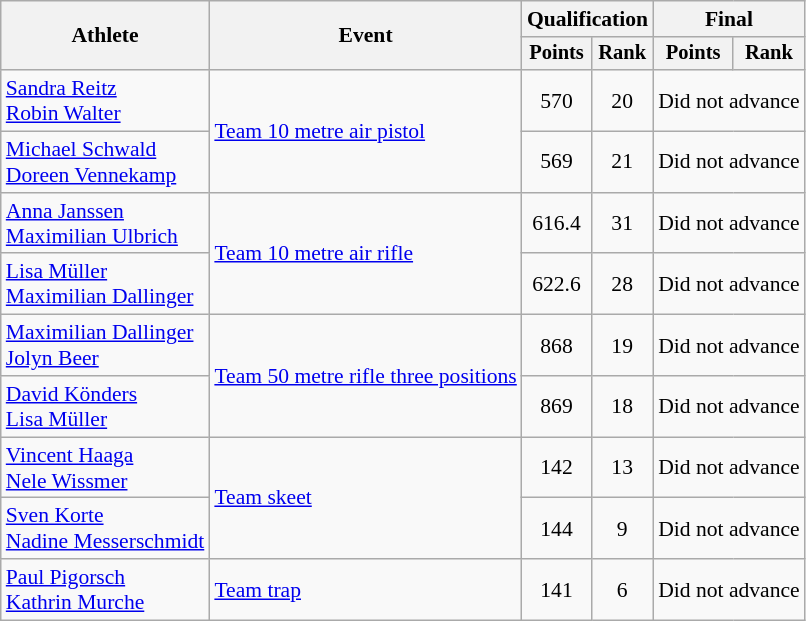<table class="wikitable" style="font-size:90%">
<tr>
<th rowspan="2">Athlete</th>
<th rowspan="2">Event</th>
<th colspan=2>Qualification</th>
<th colspan=2>Final</th>
</tr>
<tr style="font-size:95%">
<th>Points</th>
<th>Rank</th>
<th>Points</th>
<th>Rank</th>
</tr>
<tr align=center>
<td align=left><a href='#'>Sandra Reitz</a><br><a href='#'>Robin Walter</a></td>
<td align=left rowspan=2><a href='#'>Team 10 metre air pistol</a></td>
<td>570</td>
<td>20</td>
<td colspan=2>Did not advance</td>
</tr>
<tr align=center>
<td align=left><a href='#'>Michael Schwald</a><br><a href='#'>Doreen Vennekamp</a></td>
<td>569</td>
<td>21</td>
<td colspan=2>Did not advance</td>
</tr>
<tr align=center>
<td align=left><a href='#'>Anna Janssen</a><br><a href='#'>Maximilian Ulbrich</a></td>
<td align=left rowspan=2><a href='#'>Team 10 metre air rifle</a></td>
<td>616.4</td>
<td>31</td>
<td colspan=2>Did not advance</td>
</tr>
<tr align=center>
<td align=left><a href='#'>Lisa Müller</a><br><a href='#'>Maximilian Dallinger</a></td>
<td>622.6</td>
<td>28</td>
<td colspan=2>Did not advance</td>
</tr>
<tr align=center>
<td align=left><a href='#'>Maximilian Dallinger</a><br><a href='#'>Jolyn Beer</a></td>
<td align=left rowspan=2><a href='#'>Team 50 metre rifle three positions</a></td>
<td>868</td>
<td>19</td>
<td colspan=2>Did not advance</td>
</tr>
<tr align=center>
<td align=left><a href='#'>David Könders</a><br><a href='#'>Lisa Müller</a></td>
<td>869</td>
<td>18</td>
<td colspan=2>Did not advance</td>
</tr>
<tr align=center>
<td align=left><a href='#'>Vincent Haaga</a><br><a href='#'>Nele Wissmer</a></td>
<td align=left rowspan=2><a href='#'>Team skeet</a></td>
<td>142</td>
<td>13</td>
<td colspan=2>Did not advance</td>
</tr>
<tr align=center>
<td align=left><a href='#'>Sven Korte</a><br><a href='#'>Nadine Messerschmidt</a></td>
<td>144</td>
<td>9</td>
<td colspan=2>Did not advance</td>
</tr>
<tr align=center>
<td align=left><a href='#'>Paul Pigorsch</a><br><a href='#'>Kathrin Murche</a></td>
<td align=left><a href='#'>Team trap</a></td>
<td>141</td>
<td>6</td>
<td colspan=2>Did not advance</td>
</tr>
</table>
